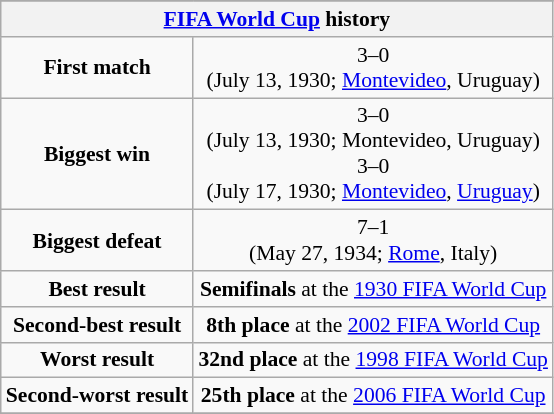<table class="wikitable collapsible collapsed" style="text-align: center;font-size:90%;">
<tr>
</tr>
<tr>
<th colspan=2><a href='#'>FIFA World Cup</a> history</th>
</tr>
<tr>
<td><strong>First match</strong></td>
<td> 3–0 <br>(July 13, 1930; <a href='#'>Montevideo</a>, Uruguay)</td>
</tr>
<tr>
<td><strong>Biggest win</strong></td>
<td> 3–0 <br>(July 13, 1930; Montevideo, Uruguay)<br> 3–0 <br>(July 17, 1930; <a href='#'>Montevideo</a>, <a href='#'>Uruguay</a>)</td>
</tr>
<tr>
<td><strong>Biggest defeat</strong></td>
<td> 7–1 <br>(May 27, 1934; <a href='#'>Rome</a>, Italy)</td>
</tr>
<tr>
<td><strong>Best result</strong></td>
<td><strong>Semifinals</strong> at the <a href='#'>1930 FIFA World Cup</a></td>
</tr>
<tr>
<td><strong>Second-best result</strong></td>
<td><strong>8th place</strong> at the <a href='#'>2002 FIFA World Cup</a></td>
</tr>
<tr>
<td><strong>Worst result</strong></td>
<td><strong>32nd place</strong> at the <a href='#'>1998 FIFA World Cup</a></td>
</tr>
<tr>
<td><strong>Second-worst result</strong></td>
<td><strong>25th place</strong> at the <a href='#'>2006 FIFA World Cup</a></td>
</tr>
<tr>
</tr>
</table>
